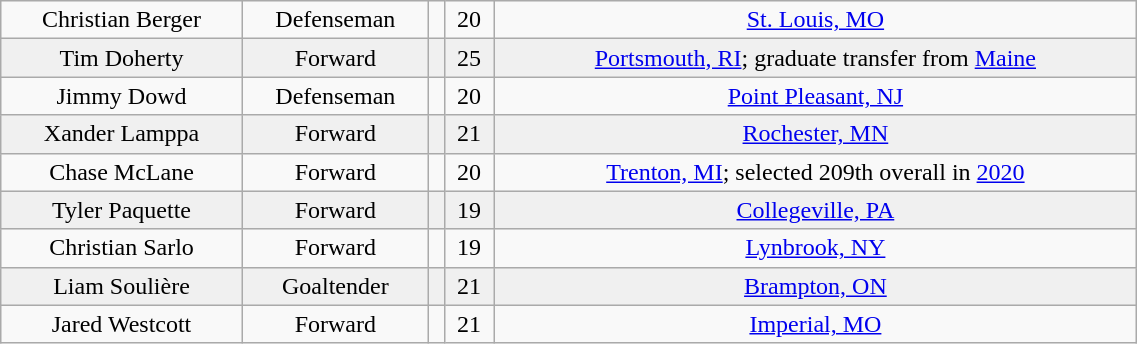<table class="wikitable" width="60%">
<tr align="center" bgcolor="">
<td>Christian Berger</td>
<td>Defenseman</td>
<td></td>
<td>20</td>
<td><a href='#'>St. Louis, MO</a></td>
</tr>
<tr align="center" bgcolor="f0f0f0">
<td>Tim Doherty</td>
<td>Forward</td>
<td></td>
<td>25</td>
<td><a href='#'>Portsmouth, RI</a>; graduate transfer from <a href='#'>Maine</a></td>
</tr>
<tr align="center" bgcolor="">
<td>Jimmy Dowd</td>
<td>Defenseman</td>
<td></td>
<td>20</td>
<td><a href='#'>Point Pleasant, NJ</a></td>
</tr>
<tr align="center" bgcolor="f0f0f0">
<td>Xander Lamppa</td>
<td>Forward</td>
<td></td>
<td>21</td>
<td><a href='#'>Rochester, MN</a></td>
</tr>
<tr align="center" bgcolor="">
<td>Chase McLane</td>
<td>Forward</td>
<td></td>
<td>20</td>
<td><a href='#'>Trenton, MI</a>; selected 209th overall in <a href='#'>2020</a></td>
</tr>
<tr align="center" bgcolor="f0f0f0">
<td>Tyler Paquette</td>
<td>Forward</td>
<td></td>
<td>19</td>
<td><a href='#'>Collegeville, PA</a></td>
</tr>
<tr align="center" bgcolor="">
<td>Christian Sarlo</td>
<td>Forward</td>
<td></td>
<td>19</td>
<td><a href='#'>Lynbrook, NY</a></td>
</tr>
<tr align="center" bgcolor="f0f0f0">
<td>Liam Soulière</td>
<td>Goaltender</td>
<td></td>
<td>21</td>
<td><a href='#'>Brampton, ON</a></td>
</tr>
<tr align="center" bgcolor="">
<td>Jared Westcott</td>
<td>Forward</td>
<td></td>
<td>21</td>
<td><a href='#'>Imperial, MO</a></td>
</tr>
</table>
